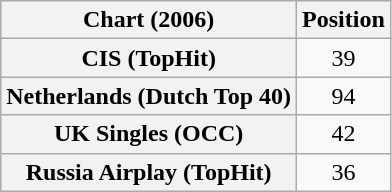<table class="wikitable sortable plainrowheaders" style="text-align:center">
<tr>
<th>Chart (2006)</th>
<th>Position</th>
</tr>
<tr>
<th scope="row">CIS (TopHit)</th>
<td>39</td>
</tr>
<tr>
<th scope="row">Netherlands (Dutch Top 40)</th>
<td>94</td>
</tr>
<tr>
<th scope="row">UK Singles (OCC)</th>
<td>42</td>
</tr>
<tr>
<th scope="row">Russia Airplay (TopHit)</th>
<td>36</td>
</tr>
</table>
